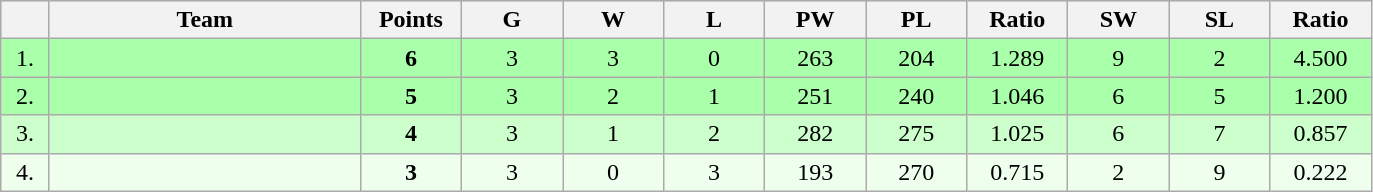<table class=wikitable style="text-align:center">
<tr bgcolor="#DCDCDC">
<th width="25"></th>
<th width="200">Team</th>
<th width="60">Points</th>
<th width="60">G</th>
<th width="60">W</th>
<th width="60">L</th>
<th width="60">PW</th>
<th width="60">PL</th>
<th width="60">Ratio</th>
<th width="60">SW</th>
<th width="60">SL</th>
<th width="60">Ratio</th>
</tr>
<tr bgcolor=#AAFFAA>
<td>1.</td>
<td align=left></td>
<td><strong>6</strong></td>
<td>3</td>
<td>3</td>
<td>0</td>
<td>263</td>
<td>204</td>
<td>1.289</td>
<td>9</td>
<td>2</td>
<td>4.500</td>
</tr>
<tr bgcolor=#AAFFAA>
<td>2.</td>
<td align=left></td>
<td><strong>5</strong></td>
<td>3</td>
<td>2</td>
<td>1</td>
<td>251</td>
<td>240</td>
<td>1.046</td>
<td>6</td>
<td>5</td>
<td>1.200</td>
</tr>
<tr bgcolor=#CCFFCC>
<td>3.</td>
<td align=left></td>
<td><strong>4</strong></td>
<td>3</td>
<td>1</td>
<td>2</td>
<td>282</td>
<td>275</td>
<td>1.025</td>
<td>6</td>
<td>7</td>
<td>0.857</td>
</tr>
<tr bgcolor=#EEFFEE>
<td>4.</td>
<td align=left></td>
<td><strong>3</strong></td>
<td>3</td>
<td>0</td>
<td>3</td>
<td>193</td>
<td>270</td>
<td>0.715</td>
<td>2</td>
<td>9</td>
<td>0.222</td>
</tr>
</table>
